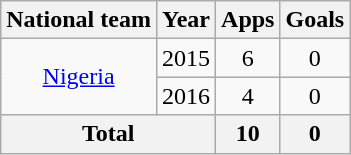<table class="wikitable" style="text-align:center">
<tr>
<th>National team</th>
<th>Year</th>
<th>Apps</th>
<th>Goals</th>
</tr>
<tr>
<td rowspan="2"><a href='#'>Nigeria</a></td>
<td>2015</td>
<td>6</td>
<td>0</td>
</tr>
<tr>
<td>2016</td>
<td>4</td>
<td>0</td>
</tr>
<tr>
<th colspan="2">Total</th>
<th>10</th>
<th>0</th>
</tr>
</table>
